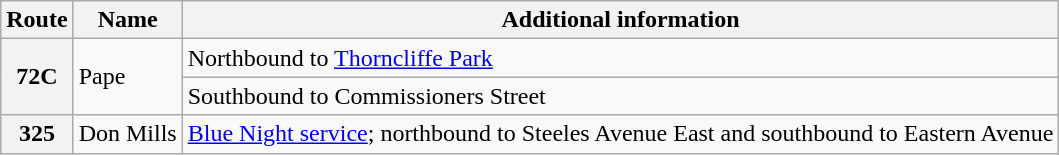<table class="wikitable">
<tr>
<th>Route</th>
<th>Name</th>
<th>Additional information</th>
</tr>
<tr>
<th rowspan="2">72C</th>
<td rowspan="2">Pape</td>
<td>Northbound to <a href='#'>Thorncliffe Park</a></td>
</tr>
<tr>
<td>Southbound to Commissioners Street</td>
</tr>
<tr>
<th>325</th>
<td>Don Mills</td>
<td><a href='#'>Blue Night service</a>; northbound to Steeles Avenue East and southbound to Eastern Avenue<br></td>
</tr>
</table>
